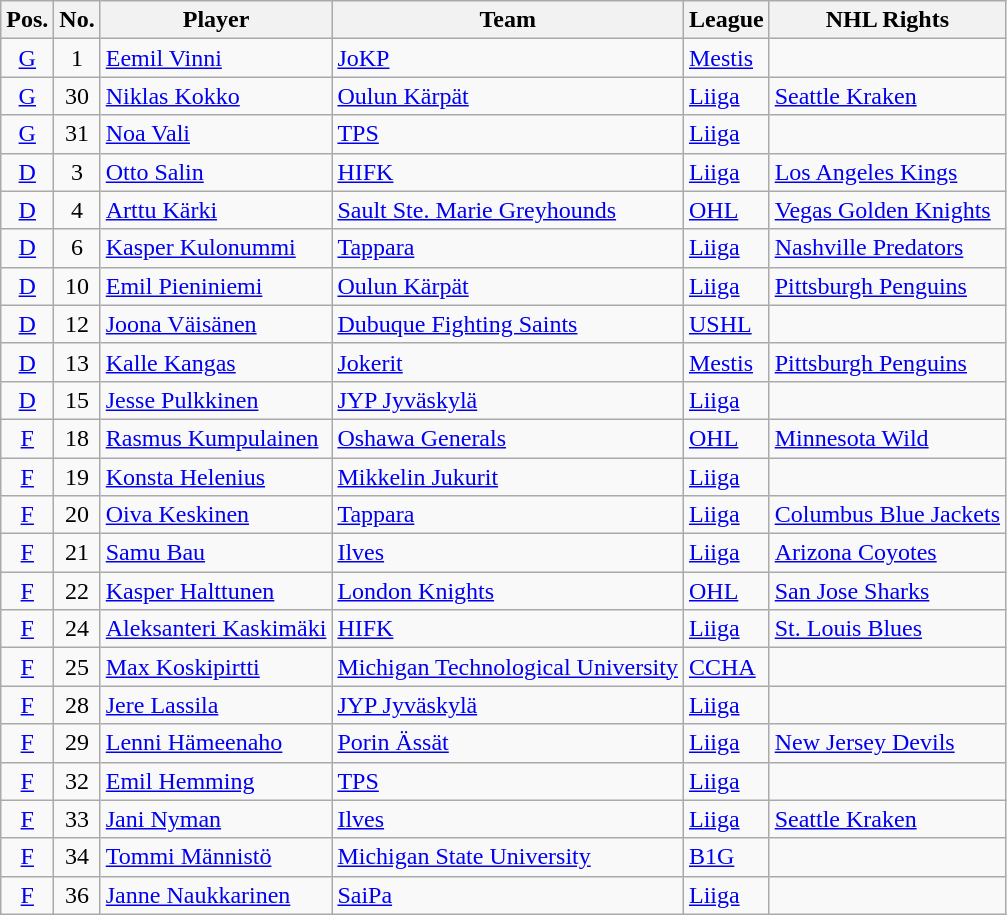<table class="wikitable sortable">
<tr>
<th>Pos.</th>
<th>No.</th>
<th>Player</th>
<th>Team</th>
<th>League</th>
<th>NHL Rights</th>
</tr>
<tr>
<td style="text-align:center;"><a href='#'>G</a></td>
<td style="text-align:center;">1</td>
<td><a href='#'>Eemil Vinni</a></td>
<td> <a href='#'>JoKP</a></td>
<td> <a href='#'>Mestis</a></td>
<td></td>
</tr>
<tr>
<td style="text-align:center;"><a href='#'>G</a></td>
<td style="text-align:center;">30</td>
<td><a href='#'>Niklas Kokko</a></td>
<td> <a href='#'>Oulun Kärpät</a></td>
<td> <a href='#'>Liiga</a></td>
<td><a href='#'>Seattle Kraken</a></td>
</tr>
<tr>
<td style="text-align:center;"><a href='#'>G</a></td>
<td style="text-align:center;">31</td>
<td><a href='#'>Noa Vali</a></td>
<td> <a href='#'>TPS</a></td>
<td> <a href='#'>Liiga</a></td>
<td></td>
</tr>
<tr>
<td style="text-align:center;"><a href='#'>D</a></td>
<td style="text-align:center;">3</td>
<td><a href='#'>Otto Salin</a></td>
<td> <a href='#'>HIFK</a></td>
<td> <a href='#'>Liiga</a></td>
<td><a href='#'>Los Angeles Kings</a></td>
</tr>
<tr>
<td style="text-align:center;"><a href='#'>D</a></td>
<td style="text-align:center;">4</td>
<td><a href='#'>Arttu Kärki</a></td>
<td> <a href='#'>Sault Ste. Marie Greyhounds</a></td>
<td> <a href='#'>OHL</a></td>
<td><a href='#'>Vegas Golden Knights</a></td>
</tr>
<tr>
<td style="text-align:center;"><a href='#'>D</a></td>
<td style="text-align:center;">6</td>
<td><a href='#'>Kasper Kulonummi</a></td>
<td> <a href='#'>Tappara</a></td>
<td> <a href='#'>Liiga</a></td>
<td><a href='#'>Nashville Predators</a></td>
</tr>
<tr>
<td style="text-align:center;"><a href='#'>D</a></td>
<td style="text-align:center;">10</td>
<td><a href='#'>Emil Pieniniemi</a></td>
<td> <a href='#'>Oulun Kärpät</a></td>
<td> <a href='#'>Liiga</a></td>
<td><a href='#'>Pittsburgh Penguins</a></td>
</tr>
<tr>
<td style="text-align:center;"><a href='#'>D</a></td>
<td style="text-align:center;">12</td>
<td><a href='#'>Joona Väisänen</a></td>
<td> <a href='#'>Dubuque Fighting Saints</a></td>
<td> <a href='#'>USHL</a></td>
<td></td>
</tr>
<tr>
<td style="text-align:center;"><a href='#'>D</a></td>
<td style="text-align:center;">13</td>
<td><a href='#'>Kalle Kangas</a></td>
<td> <a href='#'>Jokerit</a></td>
<td> <a href='#'>Mestis</a></td>
<td><a href='#'>Pittsburgh Penguins</a></td>
</tr>
<tr>
<td style="text-align:center;"><a href='#'>D</a></td>
<td style="text-align:center;">15</td>
<td><a href='#'>Jesse Pulkkinen</a></td>
<td> <a href='#'>JYP Jyväskylä</a></td>
<td> <a href='#'>Liiga</a></td>
<td></td>
</tr>
<tr>
<td style="text-align:center;"><a href='#'>F</a></td>
<td style="text-align:center;">18</td>
<td><a href='#'>Rasmus Kumpulainen</a></td>
<td> <a href='#'>Oshawa Generals</a></td>
<td> <a href='#'>OHL</a></td>
<td><a href='#'>Minnesota Wild</a></td>
</tr>
<tr>
<td style="text-align:center;"><a href='#'>F</a></td>
<td style="text-align:center;">19</td>
<td><a href='#'>Konsta Helenius</a></td>
<td> <a href='#'>Mikkelin Jukurit</a></td>
<td> <a href='#'>Liiga</a></td>
<td></td>
</tr>
<tr>
<td style="text-align:center;"><a href='#'>F</a></td>
<td style="text-align:center;">20</td>
<td><a href='#'>Oiva Keskinen</a></td>
<td> <a href='#'>Tappara</a></td>
<td> <a href='#'>Liiga</a></td>
<td><a href='#'>Columbus Blue Jackets</a></td>
</tr>
<tr>
<td style="text-align:center;"><a href='#'>F</a></td>
<td style="text-align:center;">21</td>
<td><a href='#'>Samu Bau</a></td>
<td> <a href='#'>Ilves</a></td>
<td> <a href='#'>Liiga</a></td>
<td><a href='#'>Arizona Coyotes</a></td>
</tr>
<tr>
<td style="text-align:center;"><a href='#'>F</a></td>
<td style="text-align:center;">22</td>
<td><a href='#'>Kasper Halttunen</a></td>
<td> <a href='#'>London Knights</a></td>
<td> <a href='#'>OHL</a></td>
<td><a href='#'>San Jose Sharks</a></td>
</tr>
<tr>
<td style="text-align:center;"><a href='#'>F</a></td>
<td style="text-align:center;">24</td>
<td><a href='#'>Aleksanteri Kaskimäki</a></td>
<td> <a href='#'>HIFK</a></td>
<td> <a href='#'>Liiga</a></td>
<td><a href='#'>St. Louis Blues</a></td>
</tr>
<tr>
<td style="text-align:center;"><a href='#'>F</a></td>
<td style="text-align:center;">25</td>
<td><a href='#'>Max Koskipirtti</a></td>
<td> <a href='#'>Michigan Technological University</a></td>
<td> <a href='#'>CCHA</a></td>
<td></td>
</tr>
<tr>
<td style="text-align:center;"><a href='#'>F</a></td>
<td style="text-align:center;">28</td>
<td><a href='#'>Jere Lassila</a></td>
<td> <a href='#'>JYP Jyväskylä</a></td>
<td> <a href='#'>Liiga</a></td>
<td></td>
</tr>
<tr>
<td style="text-align:center;"><a href='#'>F</a></td>
<td style="text-align:center;">29</td>
<td><a href='#'>Lenni Hämeenaho</a></td>
<td> <a href='#'>Porin Ässät</a></td>
<td> <a href='#'>Liiga</a></td>
<td><a href='#'>New Jersey Devils</a></td>
</tr>
<tr>
<td style="text-align:center;"><a href='#'>F</a></td>
<td style="text-align:center;">32</td>
<td><a href='#'>Emil Hemming</a></td>
<td> <a href='#'>TPS</a></td>
<td> <a href='#'>Liiga</a></td>
<td></td>
</tr>
<tr>
<td style="text-align:center;"><a href='#'>F</a></td>
<td style="text-align:center;">33</td>
<td><a href='#'>Jani Nyman</a></td>
<td> <a href='#'>Ilves</a></td>
<td> <a href='#'>Liiga</a></td>
<td><a href='#'>Seattle Kraken</a></td>
</tr>
<tr>
<td style="text-align:center;"><a href='#'>F</a></td>
<td style="text-align:center;">34</td>
<td><a href='#'>Tommi Männistö</a></td>
<td> <a href='#'>Michigan State University</a></td>
<td> <a href='#'>B1G</a></td>
<td></td>
</tr>
<tr>
<td style="text-align:center;"><a href='#'>F</a></td>
<td style="text-align:center;">36</td>
<td><a href='#'>Janne Naukkarinen</a></td>
<td> <a href='#'>SaiPa</a></td>
<td> <a href='#'>Liiga</a></td>
<td></td>
</tr>
</table>
